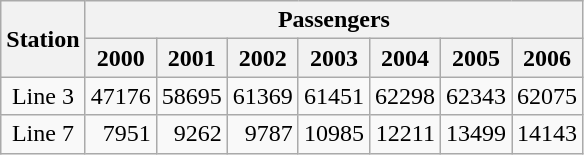<table class="wikitable">
<tr>
<th rowspan="2">Station</th>
<th colspan="7">Passengers</th>
</tr>
<tr>
<th>2000</th>
<th>2001</th>
<th>2002</th>
<th>2003</th>
<th>2004</th>
<th>2005</th>
<th>2006</th>
</tr>
<tr ---->
<td align="center">Line 3</td>
<td align="right">47176</td>
<td align="right">58695</td>
<td align="right">61369</td>
<td align="right">61451</td>
<td align="right">62298</td>
<td align="right">62343</td>
<td align="right">62075</td>
</tr>
<tr ---->
<td align="center">Line 7</td>
<td align="right">7951</td>
<td align="right">9262</td>
<td align="right">9787</td>
<td align="right">10985</td>
<td align="right">12211</td>
<td align="right">13499</td>
<td align="right">14143</td>
</tr>
</table>
